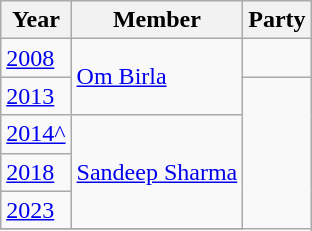<table class="wikitable sortable">
<tr>
<th>Year</th>
<th>Member</th>
<th colspan="2">Party</th>
</tr>
<tr>
<td><a href='#'>2008</a></td>
<td rowspan=2><a href='#'>Om Birla</a></td>
<td></td>
</tr>
<tr>
<td><a href='#'>2013</a></td>
</tr>
<tr>
<td><a href='#'>2014^</a></td>
<td rowspan=3><a href='#'>Sandeep Sharma</a></td>
</tr>
<tr>
<td><a href='#'>2018</a></td>
</tr>
<tr>
<td><a href='#'>2023</a></td>
</tr>
<tr>
</tr>
</table>
